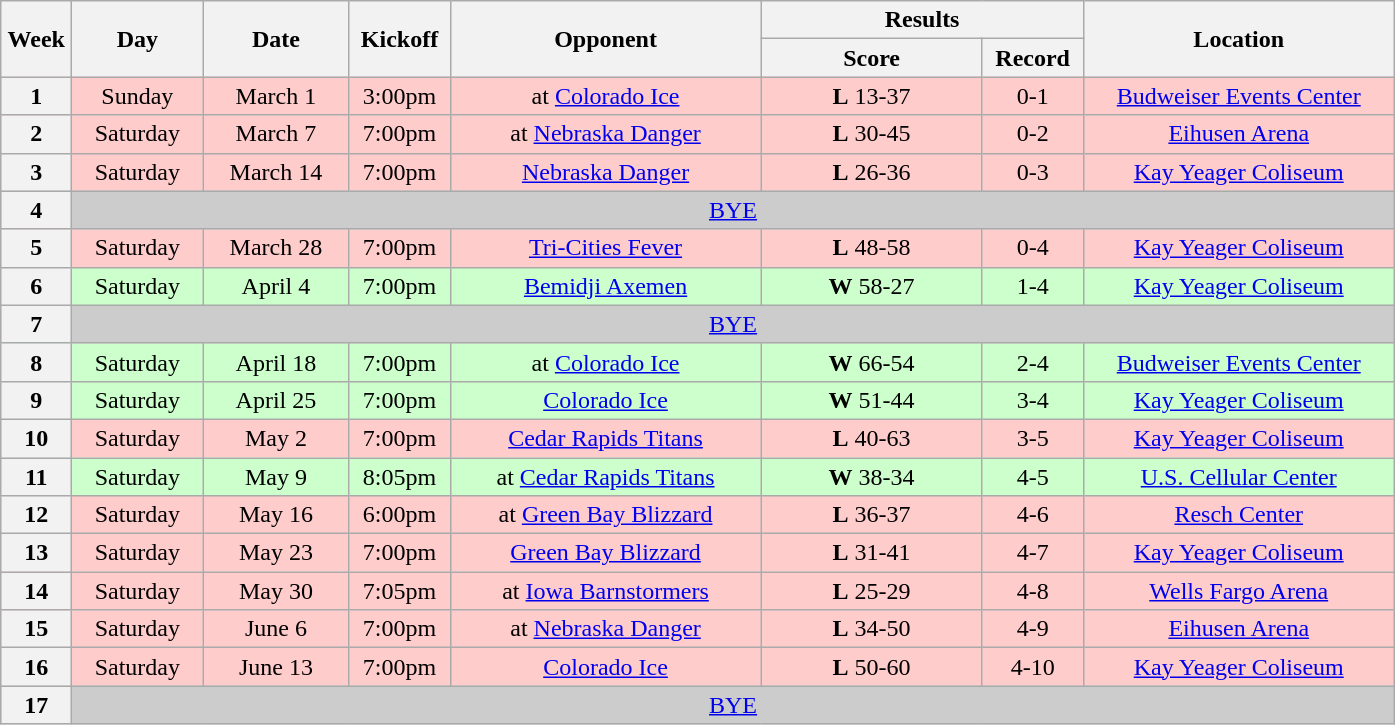<table class="wikitable">
<tr>
<th rowspan="2" width="40">Week</th>
<th rowspan="2" width="80">Day</th>
<th rowspan="2" width="90">Date</th>
<th rowspan="2" width="60">Kickoff</th>
<th rowspan="2" width="200">Opponent</th>
<th colspan="2" width="200">Results</th>
<th rowspan="2" width="200">Location</th>
</tr>
<tr>
<th width="140">Score</th>
<th width="60">Record</th>
</tr>
<tr align="center" bgcolor="#FFCCCC">
<th>1</th>
<td>Sunday</td>
<td>March 1</td>
<td>3:00pm</td>
<td>at <a href='#'>Colorado Ice</a></td>
<td><strong>L</strong> 13-37</td>
<td>0-1</td>
<td><a href='#'>Budweiser Events Center</a></td>
</tr>
<tr align="center" bgcolor="#FFCCCC">
<th>2</th>
<td>Saturday</td>
<td>March 7</td>
<td>7:00pm</td>
<td>at <a href='#'>Nebraska Danger</a></td>
<td><strong>L</strong> 30-45</td>
<td>0-2</td>
<td><a href='#'>Eihusen Arena</a></td>
</tr>
<tr align="center" bgcolor="#FFCCCC">
<th>3</th>
<td>Saturday</td>
<td>March 14</td>
<td>7:00pm</td>
<td><a href='#'>Nebraska Danger</a></td>
<td><strong>L</strong> 26-36</td>
<td>0-3</td>
<td><a href='#'>Kay Yeager Coliseum</a></td>
</tr>
<tr align="center" bgcolor="#CCCCCC">
<th>4</th>
<td colSpan=7><a href='#'>BYE</a></td>
</tr>
<tr align="center" bgcolor="#FFCCCC">
<th>5</th>
<td>Saturday</td>
<td>March 28</td>
<td>7:00pm</td>
<td><a href='#'>Tri-Cities Fever</a></td>
<td><strong>L</strong> 48-58</td>
<td>0-4</td>
<td><a href='#'>Kay Yeager Coliseum</a></td>
</tr>
<tr align="center" bgcolor="#CCFFCC">
<th>6</th>
<td>Saturday</td>
<td>April 4</td>
<td>7:00pm</td>
<td><a href='#'>Bemidji Axemen</a></td>
<td><strong>W</strong> 58-27</td>
<td>1-4</td>
<td><a href='#'>Kay Yeager Coliseum</a></td>
</tr>
<tr align="center" bgcolor="#CCCCCC">
<th>7</th>
<td colSpan=7><a href='#'>BYE</a></td>
</tr>
<tr align="center" bgcolor="#CCFFCC">
<th>8</th>
<td>Saturday</td>
<td>April 18</td>
<td>7:00pm</td>
<td>at <a href='#'>Colorado Ice</a></td>
<td><strong>W</strong> 66-54</td>
<td>2-4</td>
<td><a href='#'>Budweiser Events Center</a></td>
</tr>
<tr align="center" bgcolor="#CCFFCC">
<th>9</th>
<td>Saturday</td>
<td>April 25</td>
<td>7:00pm</td>
<td><a href='#'>Colorado Ice</a></td>
<td><strong>W</strong> 51-44</td>
<td>3-4</td>
<td><a href='#'>Kay Yeager Coliseum</a></td>
</tr>
<tr align="center" bgcolor="#FFCCCC">
<th>10</th>
<td>Saturday</td>
<td>May 2</td>
<td>7:00pm</td>
<td><a href='#'>Cedar Rapids Titans</a></td>
<td><strong>L</strong> 40-63</td>
<td>3-5</td>
<td><a href='#'>Kay Yeager Coliseum</a></td>
</tr>
<tr align="center" bgcolor="#CCFFCC">
<th>11</th>
<td>Saturday</td>
<td>May 9</td>
<td>8:05pm</td>
<td>at <a href='#'>Cedar Rapids Titans</a></td>
<td><strong>W</strong> 38-34</td>
<td>4-5</td>
<td><a href='#'>U.S. Cellular Center</a></td>
</tr>
<tr align="center" bgcolor="#FFCCCC">
<th>12</th>
<td>Saturday</td>
<td>May 16</td>
<td>6:00pm</td>
<td>at <a href='#'>Green Bay Blizzard</a></td>
<td><strong>L</strong> 36-37</td>
<td>4-6</td>
<td><a href='#'>Resch Center</a></td>
</tr>
<tr align="center" bgcolor="#FFCCCC">
<th>13</th>
<td>Saturday</td>
<td>May 23</td>
<td>7:00pm</td>
<td><a href='#'>Green Bay Blizzard</a></td>
<td><strong>L</strong> 31-41</td>
<td>4-7</td>
<td><a href='#'>Kay Yeager Coliseum</a></td>
</tr>
<tr align="center" bgcolor="#FFCCCC">
<th>14</th>
<td>Saturday</td>
<td>May 30</td>
<td>7:05pm</td>
<td>at <a href='#'>Iowa Barnstormers</a></td>
<td><strong>L</strong> 25-29</td>
<td>4-8</td>
<td><a href='#'>Wells Fargo Arena</a></td>
</tr>
<tr align="center" bgcolor="#FFCCCC">
<th>15</th>
<td>Saturday</td>
<td>June 6</td>
<td>7:00pm</td>
<td>at <a href='#'>Nebraska Danger</a></td>
<td><strong>L</strong> 34-50</td>
<td>4-9</td>
<td><a href='#'>Eihusen Arena</a></td>
</tr>
<tr align="center" bgcolor="#FFCCCC">
<th>16</th>
<td>Saturday</td>
<td>June 13</td>
<td>7:00pm</td>
<td><a href='#'>Colorado Ice</a></td>
<td><strong>L</strong> 50-60</td>
<td>4-10</td>
<td><a href='#'>Kay Yeager Coliseum</a></td>
</tr>
<tr align="center" bgcolor="#CCCCCC">
<th>17</th>
<td colSpan=7><a href='#'>BYE</a></td>
</tr>
</table>
